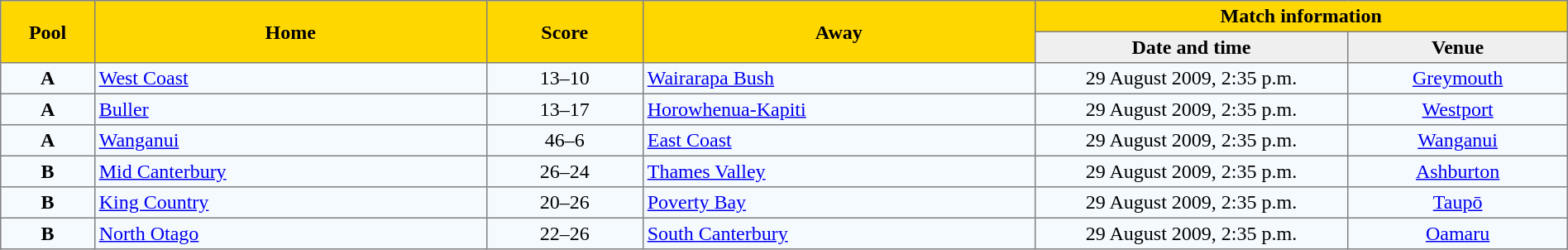<table border=1 style="border-collapse:collapse;text-align:center" cellpadding=3 cellspacing=0 width=100%>
<tr bgcolor=#FFD700>
<th rowspan=2 width=6%>Pool</th>
<th rowspan=2 width=25%>Home</th>
<th rowspan=2 width=10%>Score</th>
<th rowspan=2 width=25%>Away</th>
<th colspan=2>Match information</th>
</tr>
<tr bgcolor=#EFEFEF>
<th width=20%>Date and time</th>
<th width=14%>Venue</th>
</tr>
<tr bgcolor=#F5FAFF>
<td><strong>A</strong></td>
<td align=left><a href='#'>West Coast</a></td>
<td align=center>13–10</td>
<td align=left><a href='#'>Wairarapa Bush</a></td>
<td>29 August 2009, 2:35 p.m.</td>
<td><a href='#'>Greymouth</a></td>
</tr>
<tr bgcolor=#F5FAFF>
<td><strong>A</strong></td>
<td align=left><a href='#'>Buller</a></td>
<td align=center>13–17</td>
<td align=left><a href='#'>Horowhenua-Kapiti</a></td>
<td>29 August 2009, 2:35 p.m.</td>
<td><a href='#'>Westport</a></td>
</tr>
<tr bgcolor=#F5FAFF>
<td><strong>A</strong></td>
<td align=left><a href='#'>Wanganui</a></td>
<td align=center>46–6</td>
<td align=left><a href='#'>East Coast</a></td>
<td>29 August 2009, 2:35 p.m.</td>
<td><a href='#'>Wanganui</a></td>
</tr>
<tr bgcolor=#F5FAFF>
<td><strong>B</strong></td>
<td align=left><a href='#'>Mid Canterbury</a></td>
<td align=center>26–24</td>
<td align=left><a href='#'>Thames Valley</a></td>
<td>29 August 2009, 2:35 p.m.</td>
<td><a href='#'>Ashburton</a></td>
</tr>
<tr bgcolor=#F5FAFF>
<td><strong>B</strong></td>
<td align=left><a href='#'>King Country</a></td>
<td align=center>20–26</td>
<td align=left><a href='#'>Poverty Bay</a></td>
<td>29 August 2009, 2:35 p.m.</td>
<td><a href='#'>Taupō</a></td>
</tr>
<tr bgcolor=#F5FAFF>
<td><strong>B</strong></td>
<td align=left><a href='#'>North Otago</a></td>
<td align=center>22–26</td>
<td align=left><a href='#'>South Canterbury</a></td>
<td>29 August 2009, 2:35 p.m.</td>
<td><a href='#'>Oamaru</a></td>
</tr>
</table>
